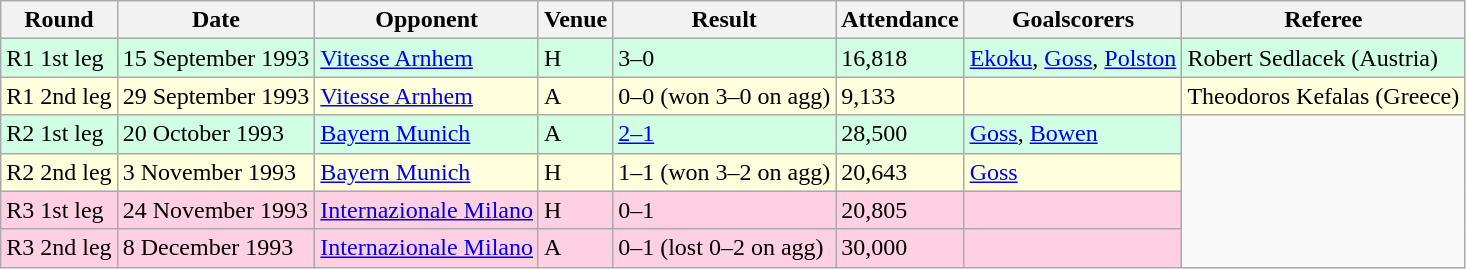<table class="wikitable">
<tr>
<th>Round</th>
<th>Date</th>
<th>Opponent</th>
<th>Venue</th>
<th>Result</th>
<th>Attendance</th>
<th>Goalscorers</th>
<th>Referee</th>
</tr>
<tr style="background-color: #d0ffe3;">
<td>R1 1st leg</td>
<td>15 September 1993</td>
<td><a href='#'>Vitesse Arnhem</a></td>
<td>H</td>
<td>3–0</td>
<td>16,818</td>
<td><a href='#'>Ekoku</a>, <a href='#'>Goss</a>, <a href='#'>Polston</a></td>
<td>Robert Sedlacek (Austria)</td>
</tr>
<tr style="background-color: #ffffdd;">
<td>R1 2nd leg</td>
<td>29 September 1993</td>
<td><a href='#'>Vitesse Arnhem</a></td>
<td>A</td>
<td>0–0 (won 3–0 on agg)</td>
<td>9,133</td>
<td></td>
<td>Theodoros Kefalas (Greece)</td>
</tr>
<tr style="background-color: #d0ffe3;">
<td>R2 1st leg</td>
<td>20 October 1993</td>
<td><a href='#'>Bayern Munich</a></td>
<td>A</td>
<td><a href='#'>2–1</a></td>
<td>28,500</td>
<td><a href='#'>Goss</a>, <a href='#'>Bowen</a></td>
</tr>
<tr style="background-color: #ffffdd;">
<td>R2 2nd leg</td>
<td>3 November 1993</td>
<td><a href='#'>Bayern Munich</a></td>
<td>H</td>
<td>1–1 (won 3–2 on agg)</td>
<td>20,643</td>
<td><a href='#'>Goss</a></td>
</tr>
<tr style="background-color: #ffd0e3;">
<td>R3 1st leg</td>
<td>24 November 1993</td>
<td><a href='#'>Internazionale Milano</a></td>
<td>H</td>
<td>0–1</td>
<td>20,805</td>
<td></td>
</tr>
<tr style="background-color: #ffd0e3;">
<td>R3 2nd leg</td>
<td>8 December 1993</td>
<td><a href='#'>Internazionale Milano</a></td>
<td>A</td>
<td>0–1 (lost 0–2 on agg)</td>
<td>30,000</td>
<td></td>
</tr>
</table>
